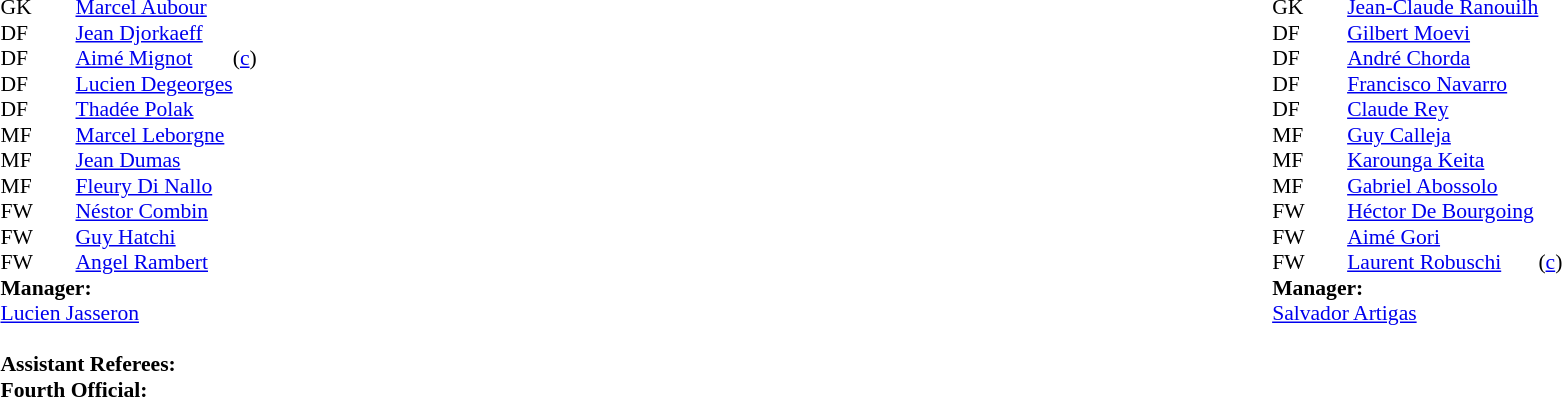<table width=100%>
<tr>
<td valign="top" width="50%"><br><table style=font-size:90% cellspacing=0 cellpadding=0>
<tr>
<td colspan=4></td>
</tr>
<tr>
<th width=25></th>
<th width=25></th>
</tr>
<tr>
<td>GK</td>
<td><strong></strong></td>
<td> <a href='#'>Marcel Aubour</a></td>
</tr>
<tr>
<td>DF</td>
<td><strong></strong></td>
<td> <a href='#'>Jean Djorkaeff</a></td>
</tr>
<tr>
<td>DF</td>
<td><strong></strong></td>
<td> <a href='#'>Aimé Mignot</a></td>
<td>(<a href='#'>c</a>)</td>
</tr>
<tr>
<td>DF</td>
<td><strong></strong></td>
<td> <a href='#'>Lucien Degeorges</a></td>
</tr>
<tr>
<td>DF</td>
<td><strong></strong></td>
<td> <a href='#'>Thadée Polak</a></td>
</tr>
<tr>
<td>MF</td>
<td><strong></strong></td>
<td> <a href='#'>Marcel Leborgne</a></td>
</tr>
<tr>
<td>MF</td>
<td><strong></strong></td>
<td> <a href='#'>Jean Dumas</a></td>
</tr>
<tr>
<td>MF</td>
<td><strong></strong></td>
<td> <a href='#'>Fleury Di Nallo</a></td>
</tr>
<tr>
<td>FW</td>
<td><strong></strong></td>
<td> <a href='#'>Néstor Combin</a></td>
</tr>
<tr>
<td>FW</td>
<td><strong></strong></td>
<td> <a href='#'>Guy Hatchi</a></td>
</tr>
<tr>
<td>FW</td>
<td><strong></strong></td>
<td> <a href='#'>Angel Rambert</a></td>
</tr>
<tr>
<td colspan=3><strong>Manager:</strong></td>
</tr>
<tr>
<td colspan=4> <a href='#'>Lucien Jasseron</a><br><br><strong>Assistant Referees:</strong><br>
<strong>Fourth Official:</strong><br></td>
</tr>
</table>
</td>
<td valign="top" width="50%"><br><table style="font-size: 90%" cellspacing="0" cellpadding="0" align=center>
<tr>
<td colspan="4"></td>
</tr>
<tr>
<th width=25></th>
<th width=25></th>
</tr>
<tr>
<td>GK</td>
<td><strong></strong></td>
<td> <a href='#'>Jean-Claude Ranouilh</a></td>
</tr>
<tr>
<td>DF</td>
<td><strong></strong></td>
<td> <a href='#'>Gilbert Moevi</a></td>
</tr>
<tr>
<td>DF</td>
<td><strong></strong></td>
<td> <a href='#'>André Chorda</a></td>
</tr>
<tr>
<td>DF</td>
<td><strong></strong></td>
<td> <a href='#'>Francisco Navarro</a></td>
</tr>
<tr>
<td>DF</td>
<td><strong></strong></td>
<td> <a href='#'>Claude Rey</a></td>
</tr>
<tr>
<td>MF</td>
<td><strong></strong></td>
<td> <a href='#'>Guy Calleja</a></td>
</tr>
<tr>
<td>MF</td>
<td><strong></strong></td>
<td> <a href='#'>Karounga Keita</a></td>
</tr>
<tr>
<td>MF</td>
<td><strong></strong></td>
<td> <a href='#'>Gabriel Abossolo</a></td>
</tr>
<tr>
<td>FW</td>
<td><strong></strong></td>
<td> <a href='#'>Héctor De Bourgoing</a></td>
</tr>
<tr>
<td>FW</td>
<td><strong></strong></td>
<td> <a href='#'>Aimé Gori</a></td>
</tr>
<tr>
<td>FW</td>
<td><strong></strong></td>
<td> <a href='#'>Laurent Robuschi</a></td>
<td>(<a href='#'>c</a>)</td>
</tr>
<tr>
<td colspan=3><strong>Manager:</strong></td>
</tr>
<tr>
<td colspan=4> <a href='#'>Salvador Artigas</a></td>
</tr>
</table>
</td>
</tr>
</table>
